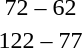<table style="text-align:center;">
<tr>
<th width=200></th>
<th width=100></th>
<th width=200></th>
<th></th>
</tr>
<tr>
<td align=right><strong></strong></td>
<td>72 – 62</td>
<td align=left></td>
</tr>
<tr>
<td align=right><strong></strong></td>
<td>122 – 77</td>
<td align=left></td>
</tr>
</table>
